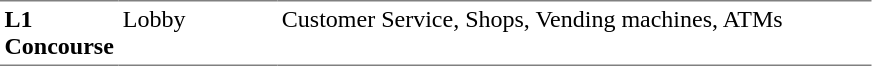<table table border=0 cellspacing=0 cellpadding=3>
<tr>
<td style="border-bottom:solid 1px gray; border-top:solid 1px gray;" valign=top width=50><strong>L1<br>Concourse</strong></td>
<td style="border-bottom:solid 1px gray; border-top:solid 1px gray;" valign=top width=100>Lobby</td>
<td style="border-bottom:solid 1px gray; border-top:solid 1px gray;" valign=top width=390>Customer Service, Shops, Vending machines, ATMs</td>
</tr>
</table>
